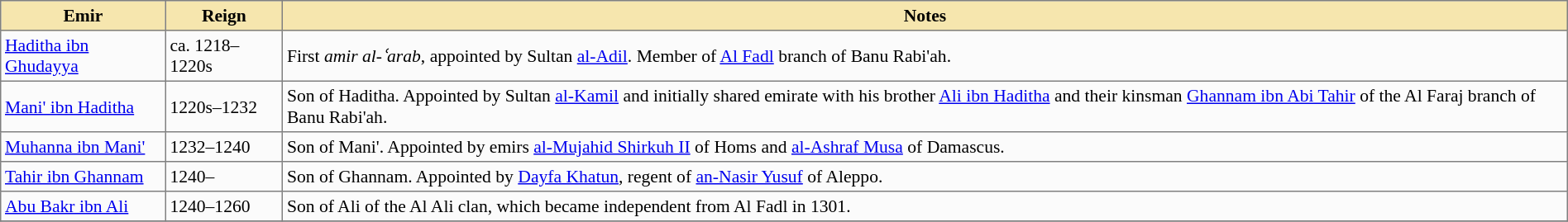<table class="nowraplinks" cellspacing="0" cellpadding="3" rules="all" style="background:#fbfbfb; border-style: solid; border-width: 1px; font-size:90%; empty-cells:show; border-collapse:collapse">
<tr style="background:#f6e6ae;">
<th>Emir</th>
<th>Reign</th>
<th>Notes</th>
</tr>
<tr>
<td><a href='#'>Haditha ibn Ghudayya</a></td>
<td>ca. 1218–1220s</td>
<td>First <em>amir al-ʿarab</em>, appointed by Sultan <a href='#'>al-Adil</a>. Member of <a href='#'>Al Fadl</a> branch of Banu Rabi'ah.</td>
</tr>
<tr>
<td><a href='#'>Mani' ibn Haditha</a></td>
<td>1220s–1232</td>
<td>Son of Haditha. Appointed by Sultan <a href='#'>al-Kamil</a> and initially shared emirate with his brother <a href='#'>Ali ibn Haditha</a> and their kinsman <a href='#'>Ghannam ibn Abi Tahir</a> of the Al Faraj branch of Banu Rabi'ah.</td>
</tr>
<tr>
<td><a href='#'>Muhanna ibn Mani'</a></td>
<td>1232–1240</td>
<td>Son of Mani'. Appointed by emirs <a href='#'>al-Mujahid Shirkuh II</a> of Homs and <a href='#'>al-Ashraf Musa</a> of Damascus.</td>
</tr>
<tr>
<td><a href='#'>Tahir ibn Ghannam</a></td>
<td>1240–</td>
<td>Son of Ghannam. Appointed by <a href='#'>Dayfa Khatun</a>, regent of <a href='#'>an-Nasir Yusuf</a> of Aleppo.</td>
</tr>
<tr>
<td><a href='#'>Abu Bakr ibn Ali</a></td>
<td>1240–1260</td>
<td>Son of Ali of the Al Ali clan, which became independent from Al Fadl in 1301.</td>
</tr>
<tr>
</tr>
</table>
